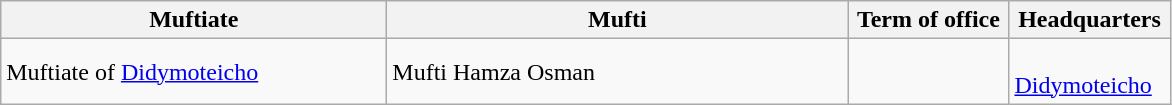<table class=wikitable>
<tr>
<th scope="row" width="250">Muftiate</th>
<th scope="row" width="300">Mufti</th>
<th scope="row" width="100">Term of office</th>
<th scope="row" width="100">Headquarters</th>
</tr>
<tr>
<td>Muftiate of <a href='#'>Didymoteicho</a></td>
<td>Mufti Hamza Osman</td>
<td></td>
<td><br><a href='#'>Didymoteicho</a></td>
</tr>
</table>
